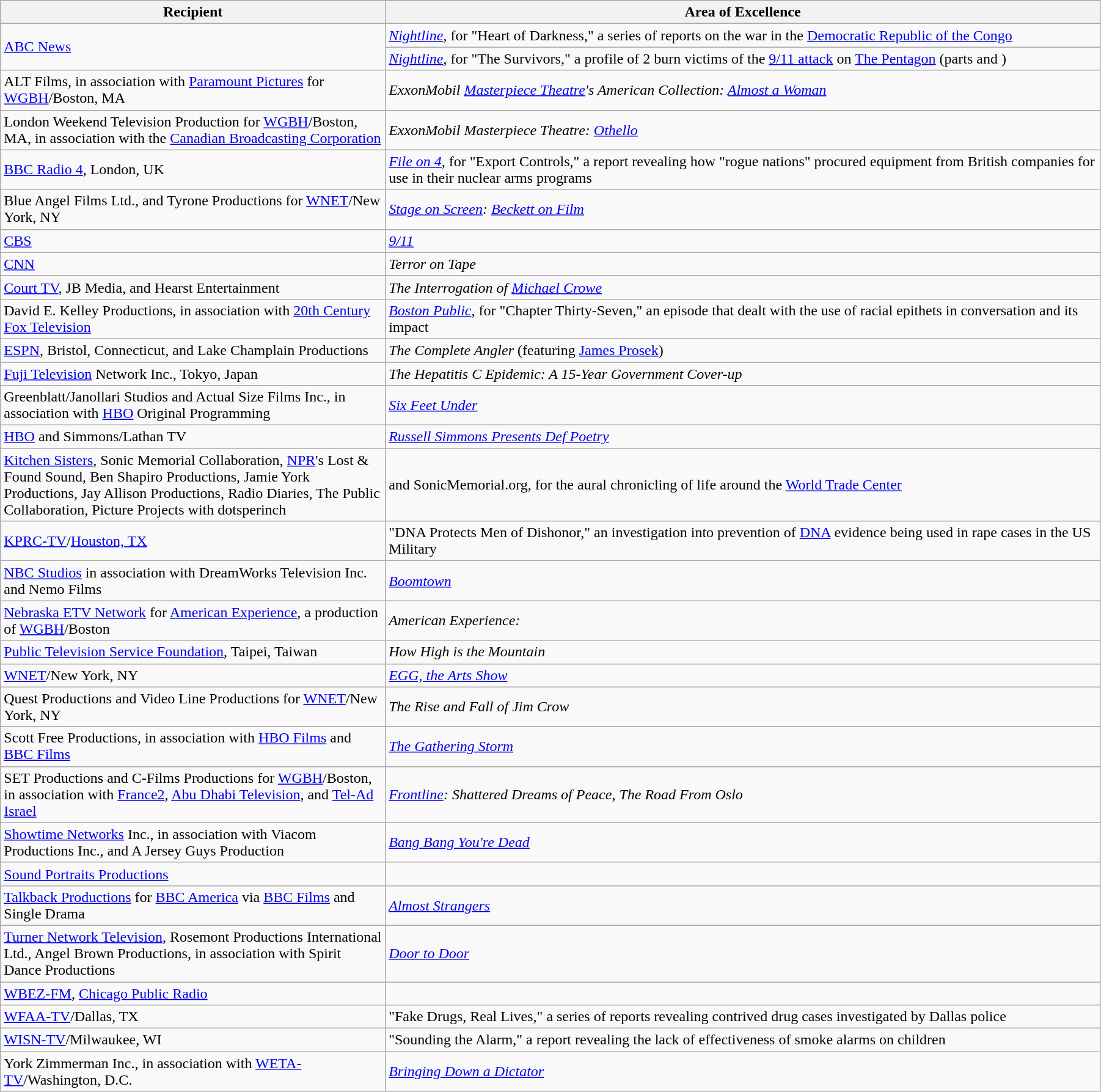<table class="wikitable" style="width:95%">
<tr bgcolor="#CCCCCC">
<th width=35%>Recipient</th>
<th width=65%>Area of Excellence</th>
</tr>
<tr>
<td rowspan="2"><a href='#'>ABC News</a></td>
<td><em><a href='#'>Nightline</a></em>, for "Heart of Darkness," a series of reports on the war in the <a href='#'>Democratic Republic of the Congo</a></td>
</tr>
<tr>
<td><em><a href='#'>Nightline</a></em>, for "The Survivors," a profile of 2 burn victims of the <a href='#'>9/11 attack</a> on <a href='#'>The Pentagon</a> (parts  and )</td>
</tr>
<tr>
<td>ALT Films, in association with <a href='#'>Paramount Pictures</a> for <a href='#'>WGBH</a>/Boston, MA<br></td>
<td><em>ExxonMobil <a href='#'>Masterpiece Theatre</a>'s American Collection: <a href='#'>Almost a Woman</a></em></td>
</tr>
<tr>
<td rowspan="1">London Weekend Television Production for <a href='#'>WGBH</a>/Boston, MA, in association with the <a href='#'>Canadian Broadcasting Corporation</a><br></td>
<td><em>ExxonMobil Masterpiece Theatre: <a href='#'>Othello</a></em></td>
</tr>
<tr>
<td rowspan="1"><a href='#'>BBC Radio 4</a>, London, UK</td>
<td><em><a href='#'>File on 4</a></em>, for "Export Controls," a report revealing how "rogue nations" procured equipment from British companies for use in their nuclear arms programs</td>
</tr>
<tr>
<td>Blue Angel Films Ltd., and Tyrone Productions for <a href='#'>WNET</a>/New York, NY</td>
<td><em><a href='#'>Stage on Screen</a>: <a href='#'>Beckett on Film</a></em></td>
</tr>
<tr>
<td rowspan="1"><a href='#'>CBS</a></td>
<td><em><a href='#'>9/11</a></em></td>
</tr>
<tr>
<td rowspan="1"><a href='#'>CNN</a></td>
<td><em>Terror on Tape</em></td>
</tr>
<tr>
<td rowspan="1"><a href='#'>Court TV</a>, JB Media, and Hearst Entertainment</td>
<td><em>The Interrogation of <a href='#'>Michael Crowe</a></em></td>
</tr>
<tr>
<td rowspan="1">David E. Kelley Productions, in association with <a href='#'>20th Century Fox Television</a></td>
<td><em><a href='#'>Boston Public</a></em>, for "Chapter Thirty-Seven," an episode that dealt with the use of racial epithets in conversation and its impact</td>
</tr>
<tr>
<td rowspan="1"><a href='#'>ESPN</a>, Bristol, Connecticut, and Lake Champlain Productions</td>
<td><em>The Complete Angler</em> (featuring <a href='#'>James Prosek</a>)</td>
</tr>
<tr>
<td rowspan="1"><a href='#'>Fuji Television</a> Network Inc., Tokyo, Japan</td>
<td><em>The Hepatitis C Epidemic: A 15-Year Government Cover-up</em></td>
</tr>
<tr>
<td rowspan="1">Greenblatt/Janollari Studios and Actual Size Films Inc., in association with <a href='#'>HBO</a> Original Programming</td>
<td><em><a href='#'>Six Feet Under</a></em></td>
</tr>
<tr>
<td rowspan="1"><a href='#'>HBO</a> and Simmons/Lathan TV</td>
<td><em><a href='#'>Russell Simmons Presents Def Poetry</a></em></td>
</tr>
<tr>
<td><a href='#'>Kitchen Sisters</a>, Sonic Memorial Collaboration, <a href='#'>NPR</a>'s Lost & Found Sound, Ben Shapiro Productions, Jamie York Productions, Jay Allison Productions, Radio Diaries, The Public Collaboration, Picture Projects with dotsperinch</td>
<td><em></em> and SonicMemorial.org, for the aural chronicling of life around the <a href='#'>World Trade Center</a></td>
</tr>
<tr>
<td rowspan="1"><a href='#'>KPRC-TV</a>/<a href='#'>Houston, TX</a></td>
<td>"DNA Protects Men of Dishonor," an investigation into prevention of <a href='#'>DNA</a> evidence being used in rape cases in the US Military</td>
</tr>
<tr>
<td><a href='#'>NBC Studios</a> in association with DreamWorks Television Inc. and Nemo Films</td>
<td><em><a href='#'>Boomtown</a></em></td>
</tr>
<tr>
<td rowspan="1"><a href='#'>Nebraska ETV Network</a> for <a href='#'>American Experience</a>, a production of <a href='#'>WGBH</a>/Boston<br></td>
<td><em>American Experience: </em></td>
</tr>
<tr>
<td rowspan="1"><a href='#'>Public Television Service Foundation</a>, Taipei, Taiwan</td>
<td><em>How High is the Mountain</em></td>
</tr>
<tr>
<td><a href='#'>WNET</a>/New York, NY</td>
<td><em><a href='#'>EGG, the Arts Show</a></em></td>
</tr>
<tr>
<td rowspan="1">Quest Productions and Video Line Productions for <a href='#'>WNET</a>/New York, NY<br></td>
<td><em>The Rise and Fall of Jim Crow</em></td>
</tr>
<tr>
<td rowspan="1">Scott Free Productions, in association with <a href='#'>HBO Films</a> and <a href='#'>BBC Films</a></td>
<td><em><a href='#'>The Gathering Storm</a></em></td>
</tr>
<tr>
<td rowspan="1">SET Productions and C-Films Productions for <a href='#'>WGBH</a>/Boston, in association with <a href='#'>France2</a>, <a href='#'>Abu Dhabi Television</a>, and <a href='#'>Tel-Ad Israel</a><br></td>
<td><em><a href='#'>Frontline</a>: Shattered Dreams of Peace, The Road From Oslo</em></td>
</tr>
<tr>
<td rowspan="1"><a href='#'>Showtime Networks</a> Inc., in association with Viacom Productions Inc., and A Jersey Guys Production</td>
<td><em><a href='#'>Bang Bang You're Dead</a></em></td>
</tr>
<tr>
<td rowspan="1"><a href='#'>Sound Portraits Productions</a><br></td>
<td><em></em></td>
</tr>
<tr>
<td rowspan="1"><a href='#'>Talkback Productions</a> for <a href='#'>BBC America</a> via <a href='#'>BBC Films</a> and Single Drama</td>
<td><em><a href='#'>Almost Strangers</a></em></td>
</tr>
<tr>
<td rowspan="1"><a href='#'>Turner Network Television</a>, Rosemont Productions International Ltd., Angel Brown Productions, in association with Spirit Dance Productions</td>
<td><em><a href='#'>Door to Door</a></em></td>
</tr>
<tr>
<td rowspan="1"><a href='#'>WBEZ-FM</a>, <a href='#'>Chicago Public Radio</a></td>
<td><em></em></td>
</tr>
<tr>
<td><a href='#'>WFAA-TV</a>/Dallas, TX</td>
<td>"Fake Drugs, Real Lives," a series of reports revealing contrived drug cases investigated by Dallas police</td>
</tr>
<tr>
<td><a href='#'>WISN-TV</a>/Milwaukee, WI</td>
<td>"Sounding the Alarm," a report revealing the lack of effectiveness of smoke alarms on children</td>
</tr>
<tr>
<td rowspan="1">York Zimmerman Inc., in association with <a href='#'>WETA-TV</a>/Washington, D.C.<br></td>
<td><em><a href='#'>Bringing Down a Dictator</a></em></td>
</tr>
</table>
